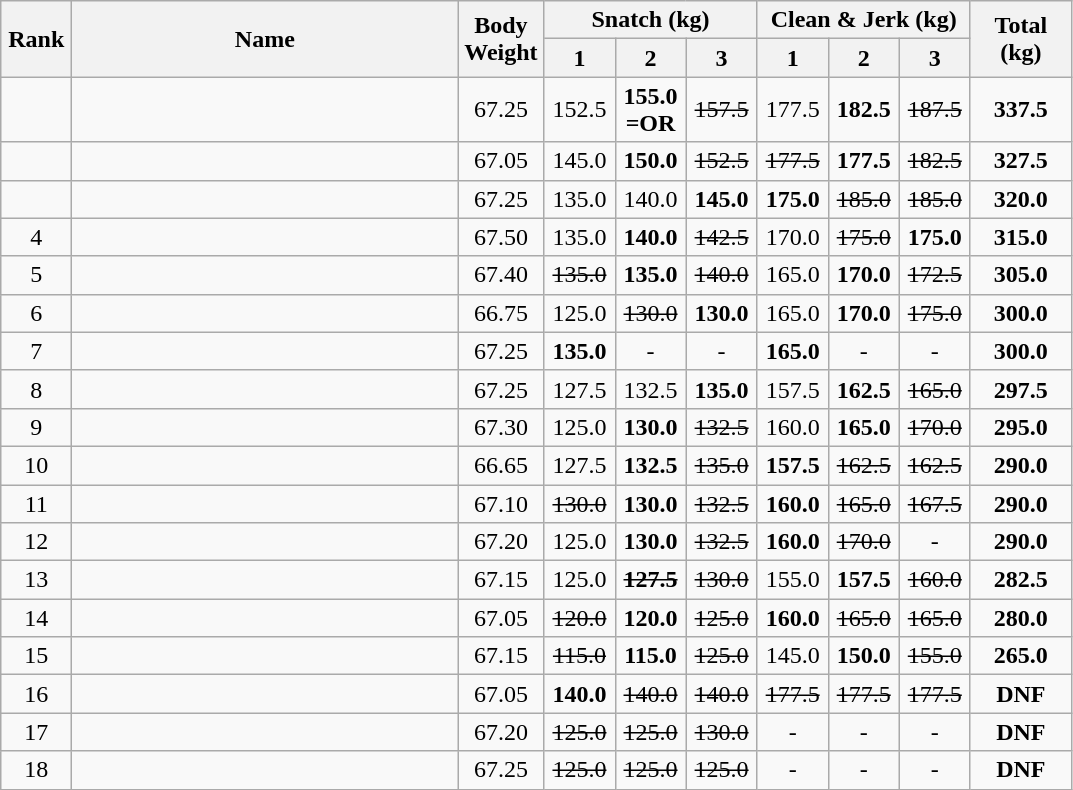<table class="wikitable" style=" text-align:center; width="90%">
<tr>
<th rowspan=2 width=40>Rank</th>
<th rowspan=2 width=250>Name</th>
<th rowspan=2 width=50>Body Weight</th>
<th colspan=3>Snatch (kg)</th>
<th colspan=3>Clean & Jerk (kg)</th>
<th rowspan=2 width=60>Total (kg)</th>
</tr>
<tr>
<th width=40>1</th>
<th width=40>2</th>
<th width=40>3</th>
<th width=40>1</th>
<th width=40>2</th>
<th width=40>3</th>
</tr>
<tr>
<td></td>
<td align=left></td>
<td>67.25</td>
<td>152.5</td>
<td><strong>155.0 =OR</strong></td>
<td><s>157.5</s></td>
<td>177.5</td>
<td><strong>182.5</strong></td>
<td><s>187.5</s></td>
<td><strong>337.5</strong></td>
</tr>
<tr>
<td></td>
<td align=left></td>
<td>67.05</td>
<td>145.0</td>
<td><strong>150.0</strong></td>
<td><s>152.5</s></td>
<td><s>177.5</s></td>
<td><strong>177.5</strong></td>
<td><s>182.5</s></td>
<td><strong>327.5</strong></td>
</tr>
<tr>
<td></td>
<td align=left></td>
<td>67.25</td>
<td>135.0</td>
<td>140.0</td>
<td><strong>145.0</strong></td>
<td><strong>175.0</strong></td>
<td><s>185.0</s></td>
<td><s>185.0</s></td>
<td><strong>320.0</strong></td>
</tr>
<tr>
<td>4</td>
<td align=left></td>
<td>67.50</td>
<td>135.0</td>
<td><strong>140.0</strong></td>
<td><s>142.5</s></td>
<td>170.0</td>
<td><s>175.0</s></td>
<td><strong>175.0</strong></td>
<td><strong>315.0</strong></td>
</tr>
<tr>
<td>5</td>
<td align=left></td>
<td>67.40</td>
<td><s>135.0</s></td>
<td><strong>135.0</strong></td>
<td><s>140.0</s></td>
<td>165.0</td>
<td><strong>170.0</strong></td>
<td><s>172.5</s></td>
<td><strong>305.0</strong></td>
</tr>
<tr>
<td>6</td>
<td align=left></td>
<td>66.75</td>
<td>125.0</td>
<td><s>130.0</s></td>
<td><strong>130.0</strong></td>
<td>165.0</td>
<td><strong>170.0</strong></td>
<td><s>175.0</s></td>
<td><strong>300.0</strong></td>
</tr>
<tr>
<td>7</td>
<td align=left></td>
<td>67.25</td>
<td><strong>135.0</strong></td>
<td>-</td>
<td>-</td>
<td><strong>165.0</strong></td>
<td>-</td>
<td>-</td>
<td><strong>300.0</strong></td>
</tr>
<tr>
<td>8</td>
<td align=left></td>
<td>67.25</td>
<td>127.5</td>
<td>132.5</td>
<td><strong>135.0</strong></td>
<td>157.5</td>
<td><strong>162.5</strong></td>
<td><s>165.0</s></td>
<td><strong>297.5</strong></td>
</tr>
<tr>
<td>9</td>
<td align=left></td>
<td>67.30</td>
<td>125.0</td>
<td><strong>130.0</strong></td>
<td><s>132.5</s></td>
<td>160.0</td>
<td><strong>165.0</strong></td>
<td><s>170.0</s></td>
<td><strong>295.0</strong></td>
</tr>
<tr>
<td>10</td>
<td align=left></td>
<td>66.65</td>
<td>127.5</td>
<td><strong>132.5</strong></td>
<td><s>135.0</s></td>
<td><strong>157.5</strong></td>
<td><s>162.5</s></td>
<td><s>162.5</s></td>
<td><strong>290.0</strong></td>
</tr>
<tr>
<td>11</td>
<td align=left></td>
<td>67.10</td>
<td><s>130.0</s></td>
<td><strong>130.0</strong></td>
<td><s>132.5</s></td>
<td><strong>160.0</strong></td>
<td><s>165.0</s></td>
<td><s>167.5</s></td>
<td><strong>290.0</strong></td>
</tr>
<tr>
<td>12</td>
<td align=left></td>
<td>67.20</td>
<td>125.0</td>
<td><strong>130.0</strong></td>
<td><s>132.5</s></td>
<td><strong>160.0</strong></td>
<td><s>170.0</s></td>
<td>-</td>
<td><strong>290.0</strong></td>
</tr>
<tr>
<td>13</td>
<td align=left></td>
<td>67.15</td>
<td>125.0</td>
<td><s> <strong>127.5</strong></s></td>
<td><s>130.0</s></td>
<td>155.0</td>
<td><strong>157.5</strong></td>
<td><s>160.0</s></td>
<td><strong>282.5</strong></td>
</tr>
<tr>
<td>14</td>
<td align=left></td>
<td>67.05</td>
<td><s>120.0</s></td>
<td><strong>120.0</strong></td>
<td><s>125.0</s></td>
<td><strong>160.0</strong></td>
<td><s>165.0</s></td>
<td><s>165.0</s></td>
<td><strong>280.0</strong></td>
</tr>
<tr>
<td>15</td>
<td align=left></td>
<td>67.15</td>
<td><s>115.0</s></td>
<td><strong>115.0</strong></td>
<td><s>125.0</s></td>
<td>145.0</td>
<td><strong>150.0</strong></td>
<td><s>155.0</s></td>
<td><strong>265.0</strong></td>
</tr>
<tr>
<td>16</td>
<td align=left></td>
<td>67.05</td>
<td><strong>140.0</strong></td>
<td><s>140.0</s></td>
<td><s>140.0</s></td>
<td><s>177.5</s></td>
<td><s>177.5</s></td>
<td><s>177.5</s></td>
<td><strong>DNF</strong></td>
</tr>
<tr>
<td>17</td>
<td align=left></td>
<td>67.20</td>
<td><s>125.0</s></td>
<td><s>125.0</s></td>
<td><s>130.0</s></td>
<td>-</td>
<td>-</td>
<td>-</td>
<td><strong>DNF</strong></td>
</tr>
<tr>
<td>18</td>
<td align=left></td>
<td>67.25</td>
<td><s>125.0</s></td>
<td><s>125.0</s></td>
<td><s>125.0</s></td>
<td>-</td>
<td>-</td>
<td>-</td>
<td><strong>DNF</strong></td>
</tr>
</table>
